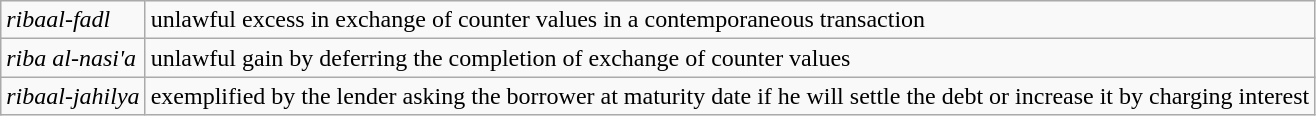<table class="wikitable">
<tr>
<td><em>ribaal-fadl</em></td>
<td>unlawful excess in exchange of counter values in a contemporaneous transaction</td>
</tr>
<tr>
<td><em>riba al-nasi'a</em></td>
<td>unlawful gain by deferring the completion of exchange of counter values</td>
</tr>
<tr>
<td><em>ribaal-jahilya</em></td>
<td>exemplified by the lender asking the borrower at maturity date if he will settle the debt or increase it by charging interest</td>
</tr>
</table>
